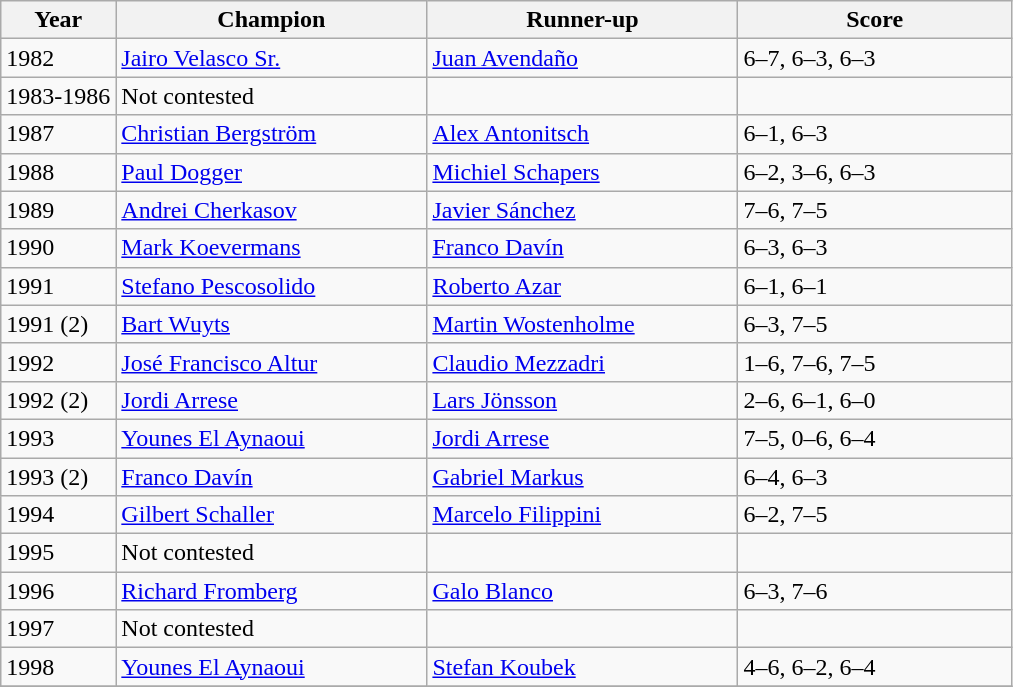<table class="wikitable">
<tr>
<th>Year</th>
<th width="200">Champion</th>
<th width="200">Runner-up</th>
<th width="175">Score</th>
</tr>
<tr>
<td>1982</td>
<td> <a href='#'>Jairo Velasco Sr.</a></td>
<td> <a href='#'>Juan Avendaño</a></td>
<td>6–7, 6–3, 6–3</td>
</tr>
<tr>
<td>1983-1986</td>
<td>Not contested</td>
<td></td>
<td></td>
</tr>
<tr>
<td>1987</td>
<td> <a href='#'>Christian Bergström</a></td>
<td> <a href='#'>Alex Antonitsch</a></td>
<td>6–1, 6–3</td>
</tr>
<tr>
<td>1988</td>
<td> <a href='#'>Paul Dogger</a></td>
<td> <a href='#'>Michiel Schapers</a></td>
<td>6–2, 3–6, 6–3</td>
</tr>
<tr>
<td>1989</td>
<td> <a href='#'>Andrei Cherkasov</a></td>
<td> <a href='#'>Javier Sánchez</a></td>
<td>7–6, 7–5</td>
</tr>
<tr>
<td>1990</td>
<td> <a href='#'>Mark Koevermans</a></td>
<td> <a href='#'>Franco Davín</a></td>
<td>6–3, 6–3</td>
</tr>
<tr>
<td>1991</td>
<td> <a href='#'>Stefano Pescosolido</a></td>
<td> <a href='#'>Roberto Azar</a></td>
<td>6–1, 6–1</td>
</tr>
<tr>
<td>1991 (2)</td>
<td> <a href='#'>Bart Wuyts</a></td>
<td> <a href='#'>Martin Wostenholme</a></td>
<td>6–3, 7–5</td>
</tr>
<tr>
<td>1992</td>
<td> <a href='#'>José Francisco Altur</a></td>
<td> <a href='#'>Claudio Mezzadri</a></td>
<td>1–6, 7–6, 7–5</td>
</tr>
<tr>
<td>1992 (2)</td>
<td> <a href='#'>Jordi Arrese</a></td>
<td> <a href='#'>Lars Jönsson</a></td>
<td>2–6, 6–1, 6–0</td>
</tr>
<tr>
<td>1993</td>
<td> <a href='#'>Younes El Aynaoui</a></td>
<td> <a href='#'>Jordi Arrese</a></td>
<td>7–5, 0–6, 6–4</td>
</tr>
<tr>
<td>1993 (2)</td>
<td> <a href='#'>Franco Davín</a></td>
<td> <a href='#'>Gabriel Markus</a></td>
<td>6–4, 6–3</td>
</tr>
<tr>
<td>1994</td>
<td> <a href='#'>Gilbert Schaller</a></td>
<td> <a href='#'>Marcelo Filippini</a></td>
<td>6–2, 7–5</td>
</tr>
<tr>
<td>1995</td>
<td>Not contested</td>
<td></td>
<td></td>
</tr>
<tr>
<td>1996</td>
<td> <a href='#'>Richard Fromberg</a></td>
<td> <a href='#'>Galo Blanco</a></td>
<td>6–3, 7–6</td>
</tr>
<tr>
<td>1997</td>
<td>Not contested</td>
<td></td>
<td></td>
</tr>
<tr>
<td>1998</td>
<td> <a href='#'>Younes El Aynaoui</a></td>
<td> <a href='#'>Stefan Koubek</a></td>
<td>4–6, 6–2, 6–4</td>
</tr>
<tr>
</tr>
</table>
